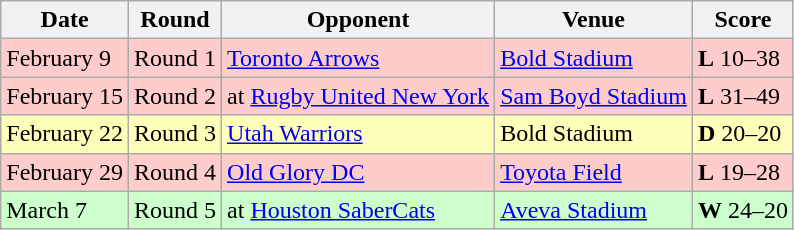<table class="wikitable">
<tr>
<th>Date</th>
<th>Round</th>
<th>Opponent</th>
<th>Venue</th>
<th>Score</th>
</tr>
<tr bgcolor="#FFCCCC">
<td>February 9</td>
<td>Round 1</td>
<td><a href='#'>Toronto Arrows</a></td>
<td><a href='#'>Bold Stadium</a></td>
<td><strong>L</strong> 10–38</td>
</tr>
<tr bgcolor="#FFCCCC">
<td>February 15</td>
<td>Round 2</td>
<td>at <a href='#'>Rugby United New York</a></td>
<td><a href='#'>Sam Boyd Stadium</a></td>
<td><strong>L</strong> 31–49</td>
</tr>
<tr bgcolor="#FFFFBB">
<td>February 22</td>
<td>Round 3</td>
<td><a href='#'>Utah Warriors</a></td>
<td>Bold Stadium</td>
<td><strong>D</strong> 20–20</td>
</tr>
<tr bgcolor="#FFCCCC">
<td>February 29</td>
<td>Round 4</td>
<td><a href='#'>Old Glory DC</a></td>
<td><a href='#'>Toyota Field</a></td>
<td><strong>L</strong> 19–28</td>
</tr>
<tr bgcolor="#CCFFCC">
<td>March 7</td>
<td>Round 5</td>
<td>at <a href='#'>Houston SaberCats</a></td>
<td><a href='#'>Aveva Stadium</a></td>
<td><strong>W</strong> 24–20</td>
</tr>
</table>
